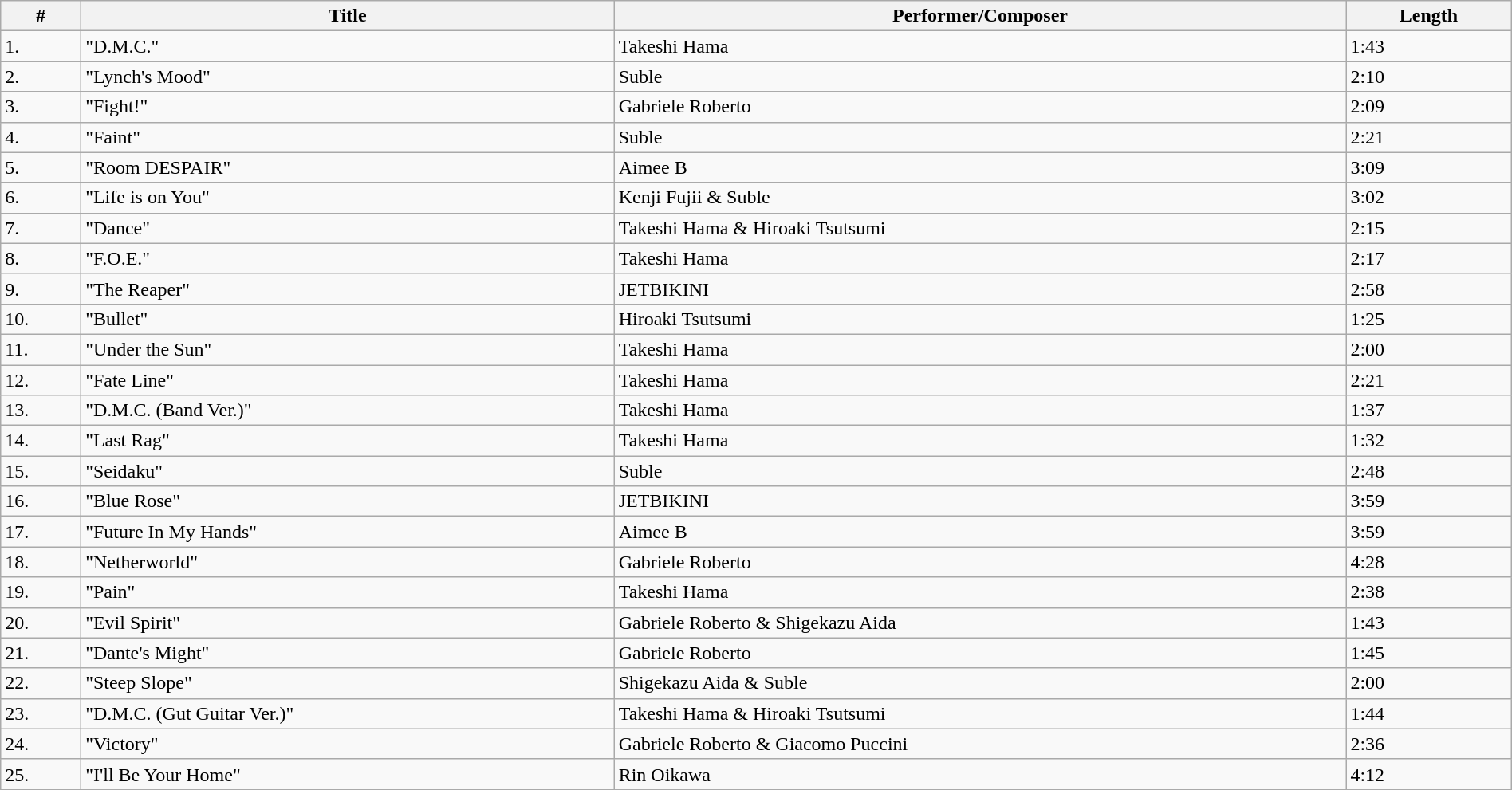<table class="wikitable" style="width:100%; margin-right:-1em;">
<tr>
<th>#</th>
<th>Title</th>
<th>Performer/Composer</th>
<th>Length</th>
</tr>
<tr>
<td>1.</td>
<td>"D.M.C."</td>
<td>Takeshi Hama</td>
<td>1:43</td>
</tr>
<tr>
<td>2.</td>
<td>"Lynch's Mood"</td>
<td>Suble</td>
<td>2:10</td>
</tr>
<tr>
<td>3.</td>
<td>"Fight!"</td>
<td>Gabriele Roberto</td>
<td>2:09</td>
</tr>
<tr>
<td>4.</td>
<td>"Faint"</td>
<td>Suble</td>
<td>2:21</td>
</tr>
<tr>
<td>5.</td>
<td>"Room DESPAIR"</td>
<td>Aimee B</td>
<td>3:09</td>
</tr>
<tr>
<td>6.</td>
<td>"Life is on You"</td>
<td>Kenji Fujii & Suble</td>
<td>3:02</td>
</tr>
<tr>
<td>7.</td>
<td>"Dance"</td>
<td>Takeshi Hama & Hiroaki Tsutsumi</td>
<td>2:15</td>
</tr>
<tr>
<td>8.</td>
<td>"F.O.E."</td>
<td>Takeshi Hama</td>
<td>2:17</td>
</tr>
<tr>
<td>9.</td>
<td>"The Reaper"</td>
<td>JETBIKINI</td>
<td>2:58</td>
</tr>
<tr>
<td>10.</td>
<td>"Bullet"</td>
<td>Hiroaki Tsutsumi</td>
<td>1:25</td>
</tr>
<tr>
<td>11.</td>
<td>"Under the Sun"</td>
<td>Takeshi Hama</td>
<td>2:00</td>
</tr>
<tr>
<td>12.</td>
<td>"Fate Line"</td>
<td>Takeshi Hama</td>
<td>2:21</td>
</tr>
<tr>
<td>13.</td>
<td>"D.M.C. (Band Ver.)"</td>
<td>Takeshi Hama</td>
<td>1:37</td>
</tr>
<tr>
<td>14.</td>
<td>"Last Rag"</td>
<td>Takeshi Hama</td>
<td>1:32</td>
</tr>
<tr>
<td>15.</td>
<td>"Seidaku"</td>
<td>Suble</td>
<td>2:48</td>
</tr>
<tr>
<td>16.</td>
<td>"Blue Rose"</td>
<td>JETBIKINI</td>
<td>3:59</td>
</tr>
<tr>
<td>17.</td>
<td>"Future In My Hands"</td>
<td>Aimee B</td>
<td>3:59</td>
</tr>
<tr>
<td>18.</td>
<td>"Netherworld"</td>
<td>Gabriele Roberto</td>
<td>4:28</td>
</tr>
<tr>
<td>19.</td>
<td>"Pain"</td>
<td>Takeshi Hama</td>
<td>2:38</td>
</tr>
<tr>
<td>20.</td>
<td>"Evil Spirit"</td>
<td>Gabriele Roberto & Shigekazu Aida</td>
<td>1:43</td>
</tr>
<tr>
<td>21.</td>
<td>"Dante's Might"</td>
<td>Gabriele Roberto</td>
<td>1:45</td>
</tr>
<tr>
<td>22.</td>
<td>"Steep Slope"</td>
<td>Shigekazu Aida & Suble</td>
<td>2:00</td>
</tr>
<tr>
<td>23.</td>
<td>"D.M.C. (Gut Guitar Ver.)"</td>
<td>Takeshi Hama & Hiroaki Tsutsumi</td>
<td>1:44</td>
</tr>
<tr>
<td>24.</td>
<td>"Victory"</td>
<td>Gabriele Roberto & Giacomo Puccini</td>
<td>2:36</td>
</tr>
<tr>
<td>25.</td>
<td>"I'll Be Your Home"</td>
<td>Rin Oikawa</td>
<td>4:12</td>
</tr>
</table>
